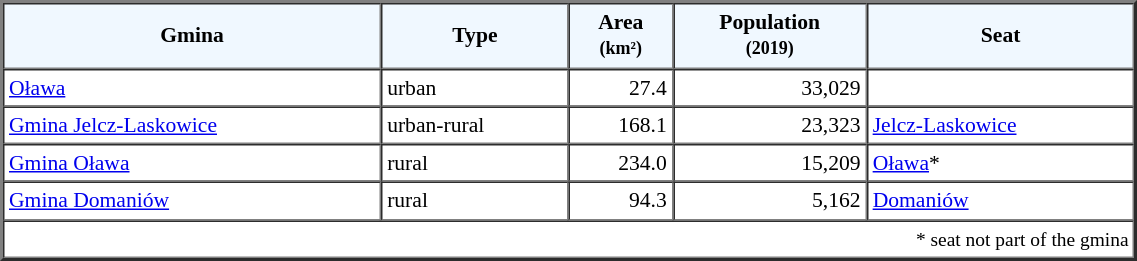<table width="60%" border="2" cellpadding="3" cellspacing="0" style="font-size:90%;line-height:120%;">
<tr bgcolor="F0F8FF">
<td style="text-align:center;"><strong>Gmina</strong></td>
<td style="text-align:center;"><strong>Type</strong></td>
<td style="text-align:center;"><strong>Area<br><small>(km²)</small></strong></td>
<td style="text-align:center;"><strong>Population<br><small>(2019)</small></strong></td>
<td style="text-align:center;"><strong>Seat</strong></td>
</tr>
<tr>
<td><a href='#'>Oława</a></td>
<td>urban</td>
<td style="text-align:right;">27.4</td>
<td style="text-align:right;">33,029</td>
<td> </td>
</tr>
<tr>
<td><a href='#'>Gmina Jelcz-Laskowice</a></td>
<td>urban-rural</td>
<td style="text-align:right;">168.1</td>
<td style="text-align:right;">23,323</td>
<td><a href='#'>Jelcz-Laskowice</a></td>
</tr>
<tr>
<td><a href='#'>Gmina Oława</a></td>
<td>rural</td>
<td style="text-align:right;">234.0</td>
<td style="text-align:right;">15,209</td>
<td><a href='#'>Oława</a>*</td>
</tr>
<tr>
<td><a href='#'>Gmina Domaniów</a></td>
<td>rural</td>
<td style="text-align:right;">94.3</td>
<td style="text-align:right;">5,162</td>
<td><a href='#'>Domaniów</a></td>
</tr>
<tr>
<td colspan=5 style="text-align:right;font-size:90%">* seat not part of the gmina</td>
</tr>
<tr>
</tr>
</table>
